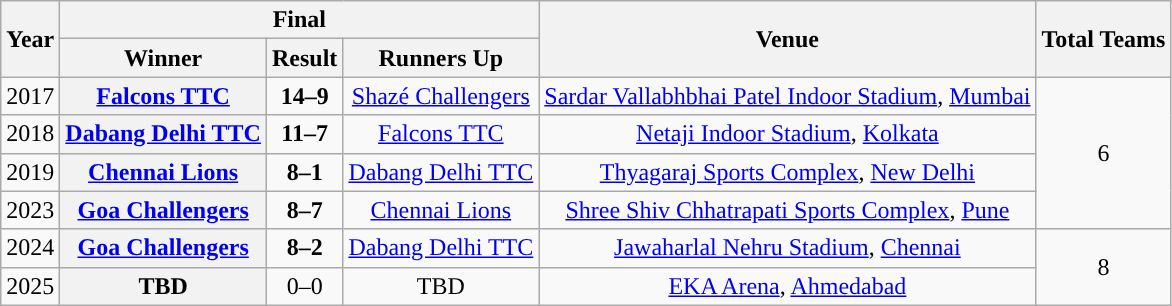<table class="wikitable" style="text-align:center;">
<tr>
<th rowspan=2>Year</th>
<th colspan=3>Final</th>
<th rowspan=2>Venue</th>
<th rowspan=2>Total Teams</th>
</tr>
<tr>
<th>Winner</th>
<th>Result</th>
<th>Runners Up</th>
</tr>
<tr>
<td>2017</td>
<th><a href='#'>Falcons TTC</a></th>
<td><strong>14–9</strong></td>
<td><a href='#'>Shazé Challengers</a></td>
<td><a href='#'>Sardar Vallabhbhai Patel Indoor Stadium</a>, <a href='#'>Mumbai</a></td>
<td rowspan=4>6</td>
</tr>
<tr>
<td>2018</td>
<th><a href='#'>Dabang Delhi TTC</a></th>
<td><strong>11–7</strong></td>
<td><a href='#'>Falcons TTC</a></td>
<td><a href='#'>Netaji Indoor Stadium</a>, <a href='#'>Kolkata</a></td>
</tr>
<tr>
<td>2019</td>
<th><a href='#'>Chennai Lions</a></th>
<td><strong>8–1</strong></td>
<td><a href='#'>Dabang Delhi TTC</a></td>
<td><a href='#'>Thyagaraj Sports Complex</a>, <a href='#'>New Delhi</a></td>
</tr>
<tr>
<td>2023</td>
<th><a href='#'>Goa Challengers</a></th>
<td><strong>8–7</strong></td>
<td><a href='#'>Chennai Lions</a></td>
<td><a href='#'>Shree Shiv Chhatrapati Sports Complex</a>, <a href='#'>Pune</a></td>
</tr>
<tr>
<td>2024</td>
<th><a href='#'>Goa Challengers</a></th>
<td><strong>8–2</strong></td>
<td><a href='#'>Dabang Delhi TTC</a></td>
<td><a href='#'>Jawaharlal Nehru Stadium</a>, <a href='#'>Chennai</a></td>
<td rowspan=2>8</td>
</tr>
<tr>
<td>2025</td>
<th>TBD</th>
<td>0–0</td>
<td>TBD</td>
<td><a href='#'>EKA Arena</a>, <a href='#'>Ahmedabad</a></td>
</tr>
</table>
